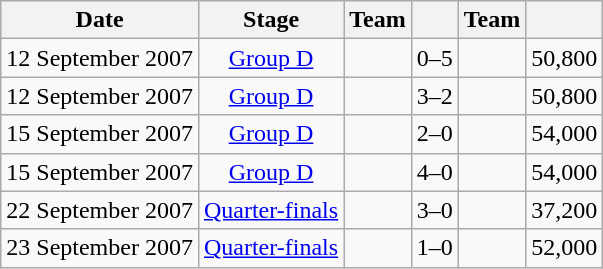<table class="wikitable">
<tr>
<th>Date</th>
<th>Stage</th>
<th>Team</th>
<th></th>
<th>Team</th>
<th></th>
</tr>
<tr align=center>
<td>12 September 2007</td>
<td><a href='#'>Group D</a></td>
<td></td>
<td>0–5</td>
<td></td>
<td>50,800</td>
</tr>
<tr align=center>
<td>12 September 2007</td>
<td><a href='#'>Group D</a></td>
<td></td>
<td>3–2</td>
<td></td>
<td>50,800</td>
</tr>
<tr align=center>
<td>15 September 2007</td>
<td><a href='#'>Group D</a></td>
<td></td>
<td>2–0</td>
<td></td>
<td>54,000</td>
</tr>
<tr align=center>
<td>15 September 2007</td>
<td><a href='#'>Group D</a></td>
<td></td>
<td>4–0</td>
<td></td>
<td>54,000</td>
</tr>
<tr align=center>
<td>22 September 2007</td>
<td><a href='#'>Quarter-finals</a></td>
<td></td>
<td>3–0</td>
<td></td>
<td>37,200</td>
</tr>
<tr align=center>
<td>23 September 2007</td>
<td><a href='#'>Quarter-finals</a></td>
<td></td>
<td>1–0</td>
<td></td>
<td>52,000</td>
</tr>
</table>
